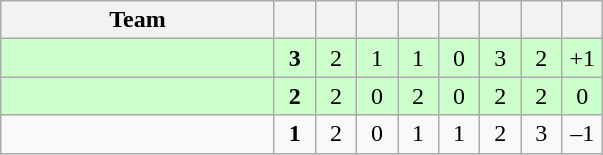<table class="wikitable" style="text-align:center">
<tr>
<th width="175">Team</th>
<th width="20"></th>
<th width="20"></th>
<th width="20"></th>
<th width="20"></th>
<th width="20"></th>
<th width="20"></th>
<th width="20"></th>
<th width="20"></th>
</tr>
<tr bgcolor=#CCFFCC>
<td align=left></td>
<td><strong>3</strong></td>
<td>2</td>
<td>1</td>
<td>1</td>
<td>0</td>
<td>3</td>
<td>2</td>
<td>+1</td>
</tr>
<tr bgcolor=#CCFFCC>
<td align=left></td>
<td><strong>2</strong></td>
<td>2</td>
<td>0</td>
<td>2</td>
<td>0</td>
<td>2</td>
<td>2</td>
<td>0</td>
</tr>
<tr>
<td align=left></td>
<td><strong>1</strong></td>
<td>2</td>
<td>0</td>
<td>1</td>
<td>1</td>
<td>2</td>
<td>3</td>
<td>–1</td>
</tr>
</table>
